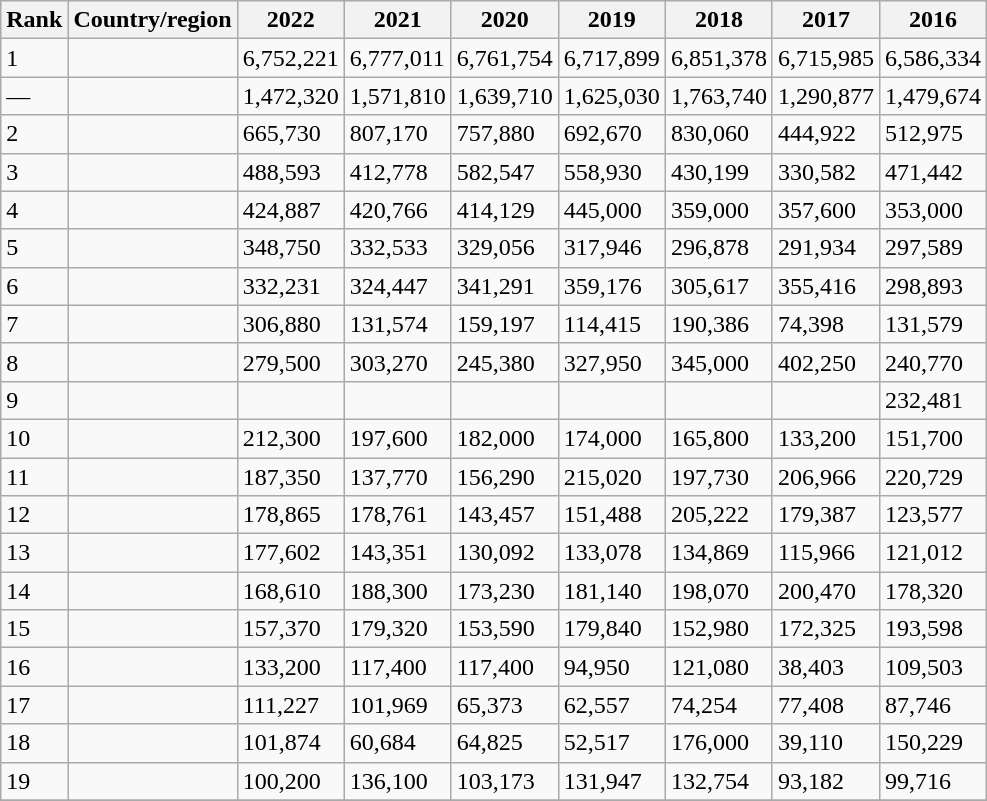<table class="wikitable sortable">
<tr bgcolor="#ececec">
<th>Rank</th>
<th>Country/region</th>
<th>2022</th>
<th>2021</th>
<th>2020</th>
<th>2019</th>
<th>2018</th>
<th>2017</th>
<th>2016</th>
</tr>
<tr>
<td>1</td>
<td></td>
<td align="left">6,752,221</td>
<td align="left">6,777,011</td>
<td align="left">6,761,754</td>
<td align="left">6,717,899</td>
<td align="left">6,851,378</td>
<td align="left">6,715,985</td>
<td align="left">6,586,334</td>
</tr>
<tr>
<td>—</td>
<td><em></em></td>
<td align="left">1,472,320</td>
<td align="left">1,571,810</td>
<td align="left">1,639,710</td>
<td align="left">1,625,030</td>
<td align="left">1,763,740</td>
<td align="left">1,290,877</td>
<td align="left">1,479,674</td>
</tr>
<tr>
<td>2</td>
<td></td>
<td align="left">665,730</td>
<td align="left">807,170</td>
<td align="left">757,880</td>
<td align="left">692,670</td>
<td align="left">830,060</td>
<td align="left">444,922</td>
<td align="left">512,975</td>
</tr>
<tr>
<td>3</td>
<td></td>
<td align="left">488,593</td>
<td align="left">412,778</td>
<td align="left">582,547</td>
<td align="left">558,930</td>
<td align="left">430,199</td>
<td align="left">330,582</td>
<td align="left">471,442</td>
</tr>
<tr>
<td>4</td>
<td></td>
<td align="left">424,887</td>
<td align="left">420,766</td>
<td align="left">414,129</td>
<td align="left">445,000</td>
<td align="left">359,000</td>
<td align="left">357,600</td>
<td align="left">353,000</td>
</tr>
<tr>
<td>5</td>
<td></td>
<td align="left">348,750</td>
<td align="left">332,533</td>
<td align="left">329,056</td>
<td align="left">317,946</td>
<td align="left">296,878</td>
<td align="left">291,934</td>
<td align="left">297,589</td>
</tr>
<tr>
<td>6</td>
<td></td>
<td align="left">332,231</td>
<td align="left">324,447</td>
<td align="left">341,291</td>
<td align="left">359,176</td>
<td align="left">305,617</td>
<td align="left">355,416</td>
<td align="left">298,893</td>
</tr>
<tr>
<td>7</td>
<td></td>
<td align="left">306,880</td>
<td align="left">131,574</td>
<td align="left">159,197</td>
<td align="left">114,415</td>
<td align="left">190,386</td>
<td align="left">74,398</td>
<td align="left">131,579</td>
</tr>
<tr>
<td>8</td>
<td></td>
<td align="left">279,500</td>
<td align="left">303,270</td>
<td align="left">245,380</td>
<td align="left">327,950</td>
<td align="left">345,000</td>
<td align="left">402,250</td>
<td align="left">240,770</td>
</tr>
<tr>
<td>9</td>
<td></td>
<td align="left"></td>
<td align="left"></td>
<td align="left"></td>
<td align="left"></td>
<td align="left"></td>
<td align="left"></td>
<td align="left">232,481</td>
</tr>
<tr>
<td>10</td>
<td></td>
<td align="left">212,300</td>
<td align="left">197,600</td>
<td align="left">182,000</td>
<td align="left">174,000</td>
<td align="left">165,800</td>
<td align="left">133,200</td>
<td align="left">151,700</td>
</tr>
<tr>
<td>11</td>
<td></td>
<td align="left">187,350</td>
<td align="left">137,770</td>
<td align="left">156,290</td>
<td align="left">215,020</td>
<td align="left">197,730</td>
<td align="left">206,966</td>
<td align="left">220,729</td>
</tr>
<tr>
<td>12</td>
<td></td>
<td align="left">178,865</td>
<td align="left">178,761</td>
<td align="left">143,457</td>
<td align="left">151,488</td>
<td align="left">205,222</td>
<td align="left">179,387</td>
<td align="left">123,577</td>
</tr>
<tr>
<td>13</td>
<td></td>
<td align="left">177,602</td>
<td align="left">143,351</td>
<td align="left">130,092</td>
<td align="left">133,078</td>
<td align="left">134,869</td>
<td align="left">115,966</td>
<td align="left">121,012</td>
</tr>
<tr>
<td>14</td>
<td></td>
<td align="left">168,610</td>
<td align="left">188,300</td>
<td align="left">173,230</td>
<td align="left">181,140</td>
<td align="left">198,070</td>
<td align="left">200,470</td>
<td align="left">178,320</td>
</tr>
<tr>
<td>15</td>
<td></td>
<td align="left">157,370</td>
<td align="left">179,320</td>
<td align="left">153,590</td>
<td align="left">179,840</td>
<td align="left">152,980</td>
<td align="left">172,325</td>
<td align="left">193,598</td>
</tr>
<tr>
<td>16</td>
<td></td>
<td align="left">133,200</td>
<td align="left">117,400</td>
<td align="left">117,400</td>
<td align="left">94,950</td>
<td align="left">121,080</td>
<td align="left">38,403</td>
<td align="left">109,503</td>
</tr>
<tr>
<td>17</td>
<td></td>
<td align="left">111,227</td>
<td align="left">101,969</td>
<td align="left">65,373</td>
<td align="left">62,557</td>
<td align="left">74,254</td>
<td align="left">77,408</td>
<td align="left">87,746</td>
</tr>
<tr>
<td>18</td>
<td></td>
<td align="left">101,874</td>
<td align="left">60,684</td>
<td align="left">64,825</td>
<td align="left">52,517</td>
<td align="left">176,000</td>
<td align="left">39,110</td>
<td align="left">150,229</td>
</tr>
<tr>
<td>19</td>
<td></td>
<td align="left">100,200</td>
<td align="left">136,100</td>
<td align="left">103,173</td>
<td align="left">131,947</td>
<td align="left">132,754</td>
<td align="left">93,182</td>
<td align="left">99,716</td>
</tr>
<tr>
</tr>
</table>
